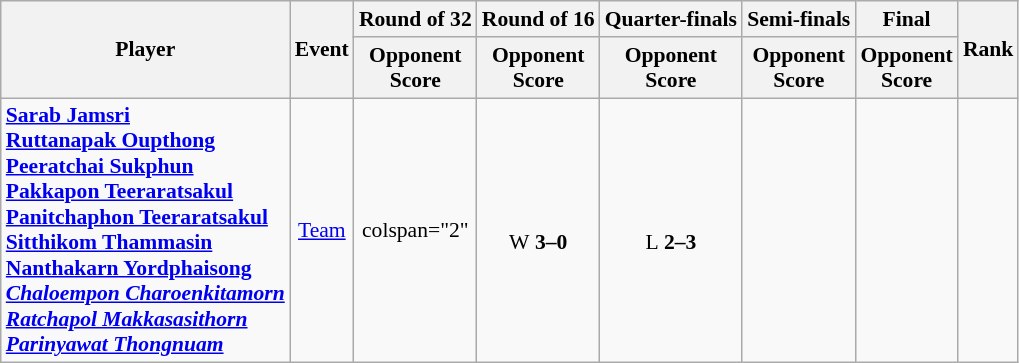<table class="wikitable" style="font-size:90%; text-align:center">
<tr>
<th rowspan="2">Player</th>
<th rowspan="2">Event</th>
<th>Round of 32</th>
<th>Round of 16</th>
<th>Quarter-finals</th>
<th>Semi-finals</th>
<th>Final</th>
<th rowspan="2">Rank</th>
</tr>
<tr>
<th>Opponent<br>Score</th>
<th>Opponent<br>Score</th>
<th>Opponent<br>Score</th>
<th>Opponent<br>Score</th>
<th>Opponent<br>Score</th>
</tr>
<tr>
<td align="left"><strong><a href='#'>Sarab Jamsri</a><br><a href='#'>Ruttanapak Oupthong</a><br><a href='#'>Peeratchai Sukphun</a><br><a href='#'>Pakkapon Teeraratsakul</a><br><a href='#'>Panitchaphon Teeraratsakul</a><br><a href='#'>Sitthikom Thammasin</a><br><a href='#'>Nanthakarn Yordphaisong</a><br><em><a href='#'>Chaloempon Charoenkitamorn</a></em><br><em><a href='#'>Ratchapol Makkasasithorn</a></em><br><em><a href='#'>Parinyawat Thongnuam</a><strong><em></td>
<td><a href='#'>Team</a></td>
<td>colspan="2" </td>
<td><br></strong>W<strong> 3–0</td>
<td><br></strong>L<strong> 2–3</td>
<td></td>
<td></td>
</tr>
</table>
